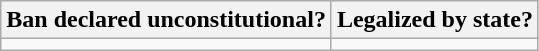<table class="wikitable">
<tr>
<th>Ban declared unconstitutional?</th>
<th>Legalized by state?</th>
</tr>
<tr>
<td></td>
<td></td>
</tr>
</table>
